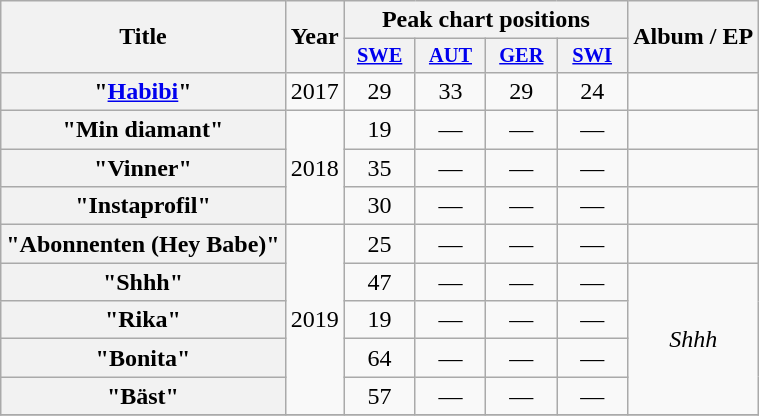<table class="wikitable plainrowheaders" style="text-align:center;">
<tr>
<th scope="col" rowspan="2">Title</th>
<th scope="col" rowspan="2">Year</th>
<th scope="col" colspan="4">Peak chart positions</th>
<th scope="col" rowspan="2">Album / EP</th>
</tr>
<tr>
<th scope="col" style="width:3em;font-size:85%;"><a href='#'>SWE</a> <br></th>
<th scope="col" style="width:3em;font-size:85%;"><a href='#'>AUT</a> <br></th>
<th scope="col" style="width:3em;font-size:85%;"><a href='#'>GER</a><br></th>
<th scope="col" style="width:3em;font-size:85%;"><a href='#'>SWI</a> <br></th>
</tr>
<tr>
<th scope="row">"<a href='#'>Habibi</a>"</th>
<td>2017</td>
<td>29</td>
<td>33</td>
<td>29</td>
<td>24</td>
<td></td>
</tr>
<tr>
<th scope="row">"Min diamant"</th>
<td rowspan=3>2018</td>
<td>19</td>
<td>—</td>
<td>—</td>
<td>—</td>
<td></td>
</tr>
<tr>
<th scope="row">"Vinner"</th>
<td>35</td>
<td>—</td>
<td>—</td>
<td>—</td>
<td></td>
</tr>
<tr>
<th scope="row">"Instaprofil"</th>
<td>30</td>
<td>—</td>
<td>—</td>
<td>—</td>
<td></td>
</tr>
<tr>
<th scope="row">"Abonnenten (Hey Babe)"</th>
<td rowspan=5>2019</td>
<td>25</td>
<td>—</td>
<td>—</td>
<td>—</td>
<td></td>
</tr>
<tr>
<th scope="row">"Shhh"</th>
<td>47</td>
<td>—</td>
<td>—</td>
<td>—</td>
<td rowspan="4"><em>Shhh</em></td>
</tr>
<tr>
<th scope="row">"Rika"</th>
<td>19</td>
<td>—</td>
<td>—</td>
<td>—</td>
</tr>
<tr>
<th scope="row">"Bonita"</th>
<td>64</td>
<td>—</td>
<td>—</td>
<td>—</td>
</tr>
<tr>
<th scope="row">"Bäst"</th>
<td>57</td>
<td>—</td>
<td>—</td>
<td>—</td>
</tr>
<tr>
</tr>
</table>
